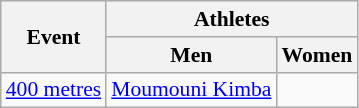<table class=wikitable style="font-size:90%">
<tr>
<th rowspan=2>Event</th>
<th colspan=2>Athletes</th>
</tr>
<tr>
<th>Men</th>
<th>Women</th>
</tr>
<tr>
<td><a href='#'>400 metres</a></td>
<td><a href='#'>Moumouni Kimba</a></td>
<td></td>
</tr>
</table>
